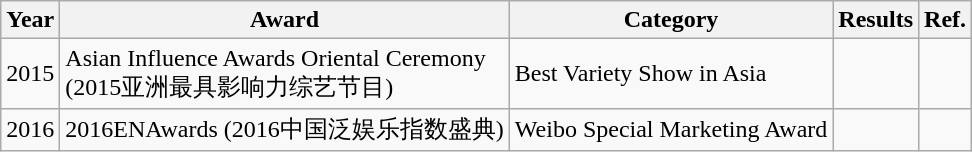<table class="wikitable sortable collapsible collapsed">
<tr>
<th>Year</th>
<th>Award</th>
<th>Category</th>
<th>Results</th>
<th>Ref.</th>
</tr>
<tr>
<td>2015</td>
<td>Asian Influence Awards Oriental Ceremony<br>(2015亚洲最具影响力综艺节目)</td>
<td>Best Variety Show in Asia</td>
<td></td>
<td></td>
</tr>
<tr>
<td>2016</td>
<td>2016ENAwards (2016中国泛娱乐指数盛典)</td>
<td>Weibo Special Marketing Award</td>
<td></td>
<td></td>
</tr>
</table>
